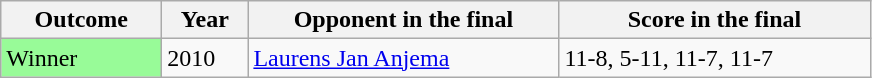<table class="sortable wikitable">
<tr>
<th width="100">Outcome</th>
<th width="50">Year</th>
<th width="200">Opponent in the final</th>
<th width="200">Score in the final</th>
</tr>
<tr>
<td bgcolor="98FB98">Winner</td>
<td>2010</td>
<td>   <a href='#'>Laurens Jan Anjema</a></td>
<td>11-8, 5-11, 11-7, 11-7</td>
</tr>
</table>
